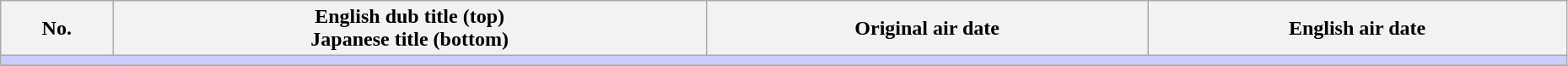<table class="wikitable" width="98%">
<tr>
<th>No.</th>
<th>English dub title (top)<br>Japanese title (bottom)</th>
<th>Original air date</th>
<th>English air date</th>
</tr>
<tr>
<td colspan="4" bgcolor="#CCF"></td>
</tr>
<tr>
</tr>
</table>
